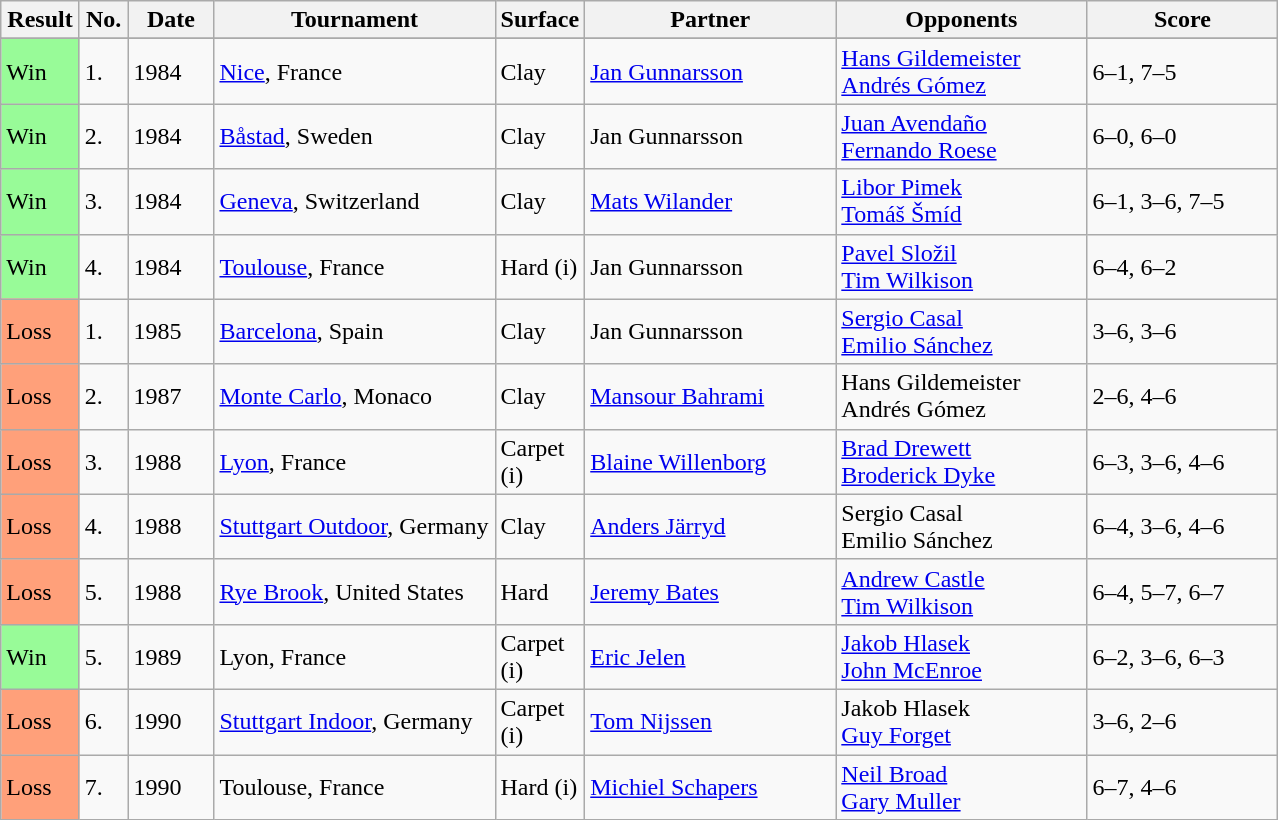<table class="sortable wikitable">
<tr>
<th style="width:45px">Result</th>
<th style="width:25px">No.</th>
<th style="width:50px">Date</th>
<th style="width:180px">Tournament</th>
<th style="width:50px">Surface</th>
<th style="width:160px">Partner</th>
<th style="width:160px">Opponents</th>
<th style="width:120px" class="unsortable">Score</th>
</tr>
<tr>
</tr>
<tr>
<td style="background:#98fb98;">Win</td>
<td>1.</td>
<td>1984</td>
<td><a href='#'>Nice</a>, France</td>
<td>Clay</td>
<td> <a href='#'>Jan Gunnarsson</a></td>
<td> <a href='#'>Hans Gildemeister</a> <br>  <a href='#'>Andrés Gómez</a></td>
<td>6–1, 7–5</td>
</tr>
<tr>
<td style="background:#98fb98;">Win</td>
<td>2.</td>
<td>1984</td>
<td><a href='#'>Båstad</a>, Sweden</td>
<td>Clay</td>
<td> Jan Gunnarsson</td>
<td> <a href='#'>Juan Avendaño</a> <br>  <a href='#'>Fernando Roese</a></td>
<td>6–0, 6–0</td>
</tr>
<tr>
<td style="background:#98fb98;">Win</td>
<td>3.</td>
<td>1984</td>
<td><a href='#'>Geneva</a>, Switzerland</td>
<td>Clay</td>
<td> <a href='#'>Mats Wilander</a></td>
<td> <a href='#'>Libor Pimek</a> <br>  <a href='#'>Tomáš Šmíd</a></td>
<td>6–1, 3–6, 7–5</td>
</tr>
<tr>
<td style="background:#98fb98;">Win</td>
<td>4.</td>
<td>1984</td>
<td><a href='#'>Toulouse</a>, France</td>
<td>Hard (i)</td>
<td> Jan Gunnarsson</td>
<td> <a href='#'>Pavel Složil</a> <br>  <a href='#'>Tim Wilkison</a></td>
<td>6–4, 6–2</td>
</tr>
<tr>
<td style="background:#ffa07a;">Loss</td>
<td>1.</td>
<td>1985</td>
<td><a href='#'>Barcelona</a>, Spain</td>
<td>Clay</td>
<td> Jan Gunnarsson</td>
<td> <a href='#'>Sergio Casal</a> <br>  <a href='#'>Emilio Sánchez</a></td>
<td>3–6, 3–6</td>
</tr>
<tr>
<td style="background:#ffa07a;">Loss</td>
<td>2.</td>
<td>1987</td>
<td><a href='#'>Monte Carlo</a>, Monaco</td>
<td>Clay</td>
<td> <a href='#'>Mansour Bahrami</a></td>
<td> Hans Gildemeister <br>  Andrés Gómez</td>
<td>2–6, 4–6</td>
</tr>
<tr>
<td style="background:#ffa07a;">Loss</td>
<td>3.</td>
<td>1988</td>
<td><a href='#'>Lyon</a>, France</td>
<td>Carpet (i)</td>
<td> <a href='#'>Blaine Willenborg</a></td>
<td> <a href='#'>Brad Drewett</a> <br>  <a href='#'>Broderick Dyke</a></td>
<td>6–3, 3–6, 4–6</td>
</tr>
<tr>
<td style="background:#ffa07a;">Loss</td>
<td>4.</td>
<td>1988</td>
<td><a href='#'>Stuttgart Outdoor</a>, Germany</td>
<td>Clay</td>
<td> <a href='#'>Anders Järryd</a></td>
<td> Sergio Casal <br>  Emilio Sánchez</td>
<td>6–4, 3–6, 4–6</td>
</tr>
<tr>
<td style="background:#ffa07a;">Loss</td>
<td>5.</td>
<td>1988</td>
<td><a href='#'>Rye Brook</a>, United States</td>
<td>Hard</td>
<td> <a href='#'>Jeremy Bates</a></td>
<td> <a href='#'>Andrew Castle</a> <br>  <a href='#'>Tim Wilkison</a></td>
<td>6–4, 5–7, 6–7</td>
</tr>
<tr>
<td style="background:#98fb98;">Win</td>
<td>5.</td>
<td>1989</td>
<td>Lyon, France</td>
<td>Carpet (i)</td>
<td> <a href='#'>Eric Jelen</a></td>
<td> <a href='#'>Jakob Hlasek</a> <br>  <a href='#'>John McEnroe</a></td>
<td>6–2, 3–6, 6–3</td>
</tr>
<tr>
<td style="background:#ffa07a;">Loss</td>
<td>6.</td>
<td>1990</td>
<td><a href='#'>Stuttgart Indoor</a>, Germany</td>
<td>Carpet (i)</td>
<td> <a href='#'>Tom Nijssen</a></td>
<td> Jakob Hlasek <br>  <a href='#'>Guy Forget</a></td>
<td>3–6, 2–6</td>
</tr>
<tr>
<td style="background:#ffa07a;">Loss</td>
<td>7.</td>
<td>1990</td>
<td>Toulouse, France</td>
<td>Hard (i)</td>
<td> <a href='#'>Michiel Schapers</a></td>
<td> <a href='#'>Neil Broad</a> <br>  <a href='#'>Gary Muller</a></td>
<td>6–7, 4–6</td>
</tr>
</table>
